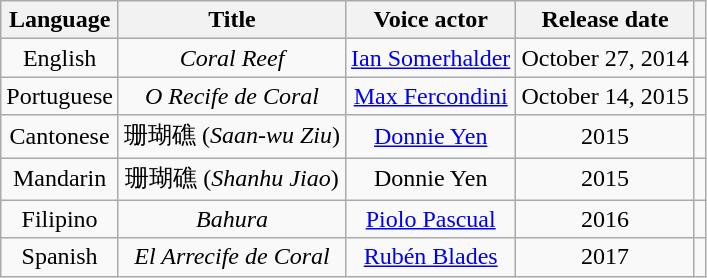<table class="wikitable">
<tr>
<th>Language</th>
<th>Title</th>
<th>Voice actor</th>
<th>Release date</th>
<th></th>
</tr>
<tr>
<td style="text-align: center;">English</td>
<td style="text-align: center;"><em>Coral Reef</em></td>
<td style="text-align: center;"><a href='#'>Ian Somerhalder</a></td>
<td style="text-align: center;">October 27, 2014</td>
<td style="text-align: center;"></td>
</tr>
<tr>
<td style="text-align: center;">Portuguese</td>
<td style="text-align: center;"><em>O Recife de Coral</em></td>
<td style="text-align: center;"><a href='#'>Max Fercondini</a></td>
<td style="text-align: center;">October 14, 2015</td>
<td style="text-align: center;"></td>
</tr>
<tr>
<td style="text-align: center;">Cantonese</td>
<td style="text-align: center;">珊瑚礁 (<em>Saan-wu Ziu</em>)</td>
<td style="text-align: center;"><a href='#'>Donnie Yen</a></td>
<td style="text-align: center;">2015</td>
<td style="text-align: center;"></td>
</tr>
<tr>
<td style="text-align: center;">Mandarin</td>
<td style="text-align: center;">珊瑚礁 (<em>Shanhu Jiao</em>)</td>
<td style="text-align: center;">Donnie Yen</td>
<td style="text-align: center;">2015</td>
<td style="text-align: center;"></td>
</tr>
<tr>
<td style="text-align: center;">Filipino</td>
<td style="text-align: center;"><em>Bahura</em></td>
<td style="text-align: center;"><a href='#'>Piolo Pascual</a></td>
<td style="text-align: center;">2016</td>
<td style="text-align: center;"></td>
</tr>
<tr>
<td style="text-align: center;">Spanish</td>
<td style="text-align: center;"><em>El Arrecife de Coral</em></td>
<td style="text-align: center;"><a href='#'>Rubén Blades</a></td>
<td style="text-align: center;">2017</td>
<td style="text-align: center;"></td>
</tr>
</table>
